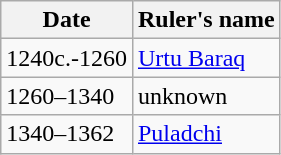<table class="wikitable" border="1">
<tr>
<th>Date</th>
<th>Ruler's name</th>
</tr>
<tr>
<td>1240c.-1260</td>
<td><a href='#'>Urtu Baraq</a></td>
</tr>
<tr>
<td>1260–1340</td>
<td>unknown</td>
</tr>
<tr>
<td>1340–1362</td>
<td><a href='#'>Puladchi</a></td>
</tr>
</table>
